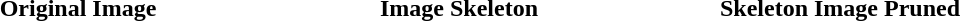<table>
<tr>
<th width=250px>Original Image</th>
<th width=250px>Image Skeleton</th>
<th width=250px>Skeleton Image Pruned</th>
</tr>
<tr>
<td align=center></td>
<td colspan=2></td>
</tr>
</table>
